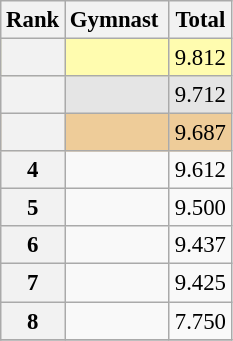<table class="wikitable sortable" style="text-align:center; font-size:95%">
<tr>
<th scope=col>Rank</th>
<th scope=col>Gymnast </th>
<th scope=col>Total</th>
</tr>
<tr bgcolor=fffcaf>
<th scope=row style="text-align:center"></th>
<td align=left> </td>
<td>9.812</td>
</tr>
<tr bgcolor=e5e5e5>
<th scope=row style="text-align:center"></th>
<td align=left> </td>
<td>9.712</td>
</tr>
<tr bgcolor=eecc99>
<th scope=row style="text-align:center"></th>
<td align=left> </td>
<td>9.687</td>
</tr>
<tr>
<th scope=row style="text-align:center">4</th>
<td align=left> </td>
<td>9.612</td>
</tr>
<tr>
<th scope=row style="text-align:center">5</th>
<td align=left> </td>
<td>9.500</td>
</tr>
<tr>
<th scope=row style="text-align:center">6</th>
<td align=left> </td>
<td>9.437</td>
</tr>
<tr>
<th scope=row style="text-align:center">7</th>
<td align=left> </td>
<td>9.425</td>
</tr>
<tr>
<th scope=row style="text-align:center">8</th>
<td align=left> </td>
<td>7.750</td>
</tr>
<tr>
</tr>
</table>
